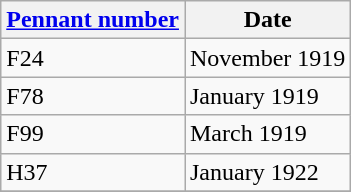<table class="wikitable" style="text-align:left">
<tr>
<th scope="col"><a href='#'>Pennant number</a></th>
<th>Date</th>
</tr>
<tr>
<td scope="row">F24</td>
<td>November 1919</td>
</tr>
<tr>
<td scope="row">F78</td>
<td>January 1919</td>
</tr>
<tr>
<td scope="row">F99</td>
<td>March 1919</td>
</tr>
<tr>
<td scope="row">H37</td>
<td>January 1922</td>
</tr>
<tr>
</tr>
</table>
